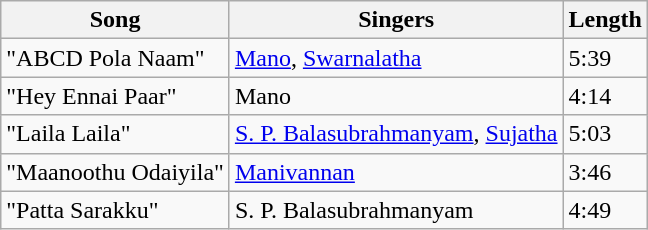<table class="wikitable sortable">
<tr>
<th>Song</th>
<th>Singers</th>
<th>Length</th>
</tr>
<tr>
<td>"ABCD Pola Naam"</td>
<td><a href='#'>Mano</a>, <a href='#'>Swarnalatha</a></td>
<td>5:39</td>
</tr>
<tr>
<td>"Hey Ennai Paar"</td>
<td>Mano</td>
<td>4:14</td>
</tr>
<tr>
<td>"Laila Laila"</td>
<td><a href='#'>S. P. Balasubrahmanyam</a>, <a href='#'>Sujatha</a></td>
<td>5:03</td>
</tr>
<tr>
<td>"Maanoothu Odaiyila"</td>
<td><a href='#'>Manivannan</a></td>
<td>3:46</td>
</tr>
<tr>
<td>"Patta Sarakku"</td>
<td>S. P. Balasubrahmanyam</td>
<td>4:49</td>
</tr>
</table>
